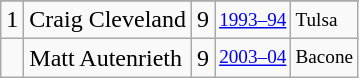<table class="wikitable">
<tr>
</tr>
<tr>
<td>1</td>
<td>Craig Cleveland</td>
<td>9</td>
<td style="font-size:80%;"><a href='#'>1993–94</a></td>
<td style="font-size:80%;">Tulsa</td>
</tr>
<tr>
<td></td>
<td>Matt Autenrieth</td>
<td>9</td>
<td style="font-size:80%;"><a href='#'>2003–04</a></td>
<td style="font-size:80%;">Bacone</td>
</tr>
</table>
